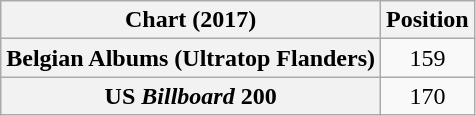<table class="wikitable sortable plainrowheaders" style="text-align:center">
<tr>
<th scope="col">Chart (2017)</th>
<th scope="col">Position</th>
</tr>
<tr>
<th scope="row">Belgian Albums (Ultratop Flanders)</th>
<td>159</td>
</tr>
<tr>
<th scope="row">US <em>Billboard</em> 200</th>
<td>170</td>
</tr>
</table>
